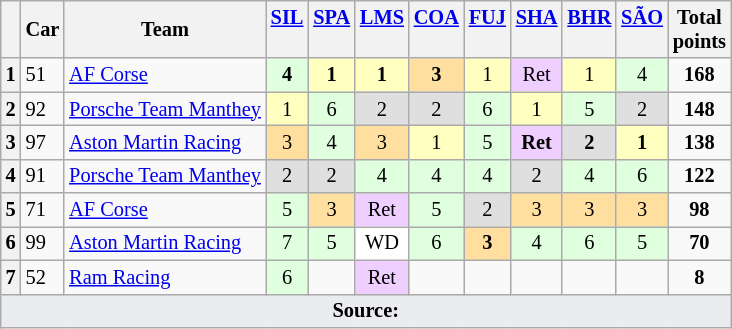<table class="wikitable" style="font-size: 85%; text-align:center">
<tr valign="top">
<th valign=middle></th>
<th valign=middle>Car</th>
<th valign=middle>Team</th>
<th><a href='#'>SIL</a><br></th>
<th><a href='#'>SPA</a><br></th>
<th><a href='#'>LMS</a><br></th>
<th><a href='#'>COA</a><br></th>
<th><a href='#'>FUJ</a><br></th>
<th><a href='#'>SHA</a><br></th>
<th><a href='#'>BHR</a><br></th>
<th><a href='#'>SÃO</a><br></th>
<th valign=middle>Total<br>points</th>
</tr>
<tr>
<th>1</th>
<td align=left>51</td>
<td align=left> <a href='#'>AF Corse</a></td>
<td style="background:#DFFFDF;"><strong>4</strong></td>
<td style="background:#FFFFBF;"><strong>1</strong></td>
<td style="background:#FFFFBF;"><strong>1</strong></td>
<td style="background:#FFDF9F;"><strong>3</strong></td>
<td style="background:#FFFFBF;">1</td>
<td style="background:#EFCFFF;">Ret</td>
<td style="background:#FFFFBF;">1</td>
<td style="background:#DFFFDF;">4</td>
<td><strong>168</strong></td>
</tr>
<tr>
<th>2</th>
<td align=left>92</td>
<td align=left> <a href='#'>Porsche Team Manthey</a></td>
<td style="background:#FFFFBF;">1</td>
<td style="background:#DFFFDF;">6</td>
<td style="background:#DFDFDF;">2</td>
<td style="background:#DFDFDF;">2</td>
<td style="background:#DFFFDF;">6</td>
<td style="background:#FFFFBF;">1</td>
<td style="background:#DFFFDF;">5</td>
<td style="background:#DFDFDF;">2</td>
<td><strong>148</strong></td>
</tr>
<tr>
<th>3</th>
<td align=left>97</td>
<td align=left> <a href='#'>Aston Martin Racing</a></td>
<td style="background:#FFDF9F;">3</td>
<td style="background:#DFFFDF;">4</td>
<td style="background:#FFDF9F;">3</td>
<td style="background:#FFFFBF;">1</td>
<td style="background:#DFFFDF;">5</td>
<td style="background:#EFCFFF;"><strong>Ret</strong></td>
<td style="background:#DFDFDF;"><strong>2</strong></td>
<td style="background:#FFFFBF;"><strong>1</strong></td>
<td><strong>138</strong></td>
</tr>
<tr>
<th>4</th>
<td align=left>91</td>
<td align=left> <a href='#'>Porsche Team Manthey</a></td>
<td style="background:#DFDFDF;">2</td>
<td style="background:#DFDFDF;">2</td>
<td style="background:#DFFFDF;">4</td>
<td style="background:#DFFFDF;">4</td>
<td style="background:#DFFFDF;">4</td>
<td style="background:#DFDFDF;">2</td>
<td style="background:#DFFFDF;">4</td>
<td style="background:#DFFFDF;">6</td>
<td><strong>122</strong></td>
</tr>
<tr>
<th>5</th>
<td align=left>71</td>
<td align=left> <a href='#'>AF Corse</a></td>
<td style="background:#DFFFDF;">5</td>
<td style="background:#FFDF9F;">3</td>
<td style="background:#EFCFFF;">Ret</td>
<td style="background:#DFFFDF;">5</td>
<td style="background:#DFDFDF;">2</td>
<td style="background:#FFDF9F;">3</td>
<td style="background:#FFDF9F;">3</td>
<td style="background:#FFDF9F;">3</td>
<td><strong>98</strong></td>
</tr>
<tr>
<th>6</th>
<td align=left>99</td>
<td align=left> <a href='#'>Aston Martin Racing</a></td>
<td style="background:#DFFFDF;">7</td>
<td style="background:#DFFFDF;">5</td>
<td style="background:#FFFFFF;">WD</td>
<td style="background:#DFFFDF;">6</td>
<td style="background:#FFDF9F;"><strong>3</strong></td>
<td style="background:#DFFFDF;">4</td>
<td style="background:#DFFFDF;">6</td>
<td style="background:#DFFFDF;">5</td>
<td><strong>70</strong></td>
</tr>
<tr>
<th>7</th>
<td align=left>52</td>
<td align=left> <a href='#'>Ram Racing</a></td>
<td style="background:#DFFFDF;">6</td>
<td></td>
<td style="background:#EFCFFF;">Ret</td>
<td></td>
<td></td>
<td></td>
<td></td>
<td></td>
<td><strong>8</strong></td>
</tr>
<tr class="sortbottom">
<td colspan="12" style="background-color:#EAECF0;text-align:center"><strong>Source:</strong></td>
</tr>
</table>
